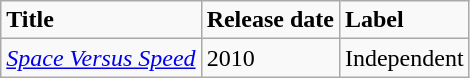<table class="wikitable">
<tr>
<td><strong>Title</strong></td>
<td><strong>Release date</strong></td>
<td><strong>Label</strong></td>
</tr>
<tr>
<td><em><a href='#'>Space Versus Speed</a></em></td>
<td>2010</td>
<td>Independent</td>
</tr>
</table>
